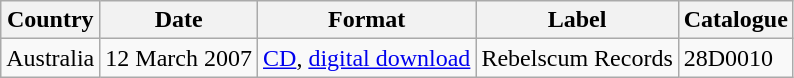<table class="wikitable">
<tr>
<th>Country</th>
<th>Date</th>
<th>Format</th>
<th>Label</th>
<th>Catalogue</th>
</tr>
<tr>
<td>Australia</td>
<td>12 March 2007</td>
<td><a href='#'>CD</a>, <a href='#'>digital download</a></td>
<td>Rebelscum Records</td>
<td>28D0010</td>
</tr>
</table>
